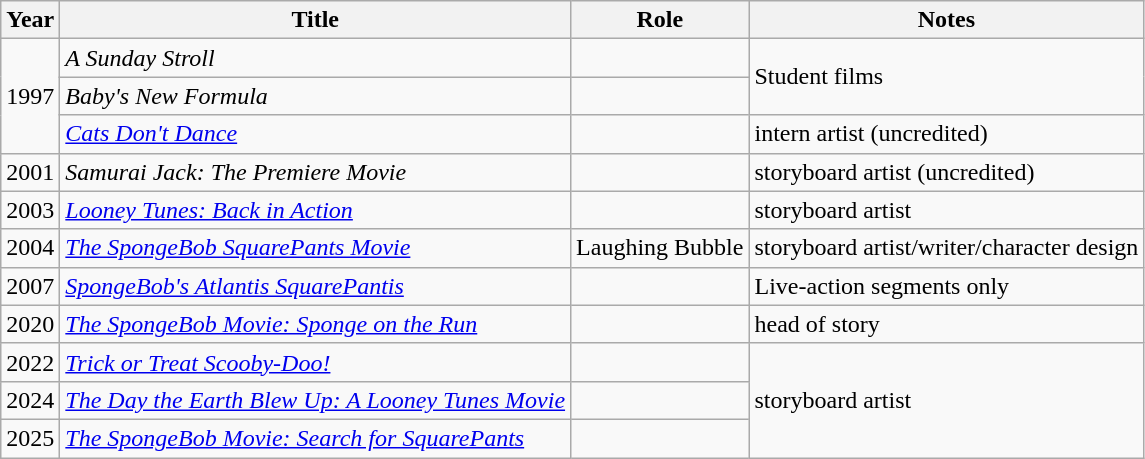<table class="wikitable sortable">
<tr>
<th>Year</th>
<th>Title</th>
<th>Role</th>
<th>Notes</th>
</tr>
<tr>
<td rowspan="3">1997</td>
<td><em>A Sunday Stroll</em></td>
<td></td>
<td rowspan="2">Student films</td>
</tr>
<tr>
<td><em>Baby's New Formula</em></td>
<td></td>
</tr>
<tr>
<td><em><a href='#'>Cats Don't Dance</a></em></td>
<td></td>
<td>intern artist (uncredited)</td>
</tr>
<tr>
<td>2001</td>
<td><em>Samurai Jack: The Premiere Movie</em></td>
<td></td>
<td>storyboard artist (uncredited)</td>
</tr>
<tr>
<td>2003</td>
<td><em><a href='#'>Looney Tunes: Back in Action</a></em></td>
<td></td>
<td>storyboard artist</td>
</tr>
<tr>
<td>2004</td>
<td><em><a href='#'>The SpongeBob SquarePants Movie</a></em></td>
<td>Laughing Bubble</td>
<td>storyboard artist/writer/character design</td>
</tr>
<tr>
<td>2007</td>
<td><em><a href='#'>SpongeBob's Atlantis SquarePantis</a></em></td>
<td></td>
<td>Live-action segments only</td>
</tr>
<tr>
<td>2020</td>
<td><em><a href='#'>The SpongeBob Movie: Sponge on the Run</a></em></td>
<td></td>
<td>head of story</td>
</tr>
<tr>
<td>2022</td>
<td><em><a href='#'>Trick or Treat Scooby-Doo!</a></em></td>
<td></td>
<td rowspan="3">storyboard artist</td>
</tr>
<tr>
<td>2024</td>
<td><em><a href='#'>The Day the Earth Blew Up: A Looney Tunes Movie</a></em></td>
<td></td>
</tr>
<tr>
<td>2025</td>
<td><em><a href='#'>The SpongeBob Movie: Search for SquarePants</a></em></td>
<td></td>
</tr>
</table>
